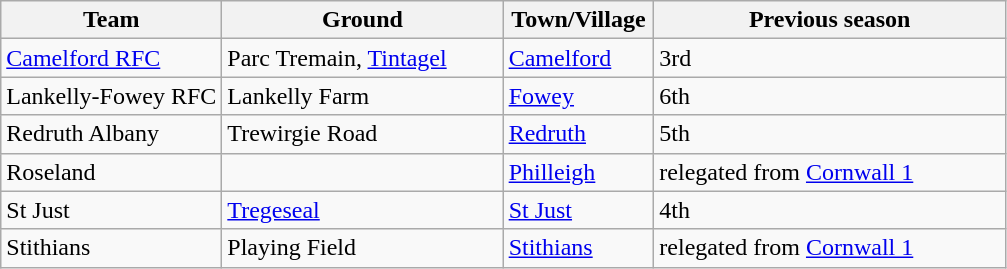<table class="wikitable sortable">
<tr>
<th width=22%>Team</th>
<th width=28%>Ground</th>
<th width=15%>Town/Village</th>
<th width=40%>Previous season</th>
</tr>
<tr>
<td><a href='#'>Camelford RFC</a></td>
<td>Parc Tremain, <a href='#'>Tintagel</a></td>
<td><a href='#'>Camelford</a></td>
<td>3rd</td>
</tr>
<tr>
<td>Lankelly-Fowey RFC</td>
<td>Lankelly Farm</td>
<td><a href='#'>Fowey</a></td>
<td>6th</td>
</tr>
<tr>
<td>Redruth Albany</td>
<td>Trewirgie Road</td>
<td><a href='#'>Redruth</a></td>
<td>5th</td>
</tr>
<tr>
<td>Roseland</td>
<td></td>
<td><a href='#'>Philleigh</a></td>
<td>relegated from <a href='#'>Cornwall 1</a></td>
</tr>
<tr>
<td>St Just</td>
<td><a href='#'>Tregeseal</a></td>
<td><a href='#'>St Just</a></td>
<td>4th</td>
</tr>
<tr>
<td>Stithians</td>
<td>Playing Field</td>
<td><a href='#'>Stithians</a></td>
<td>relegated from <a href='#'>Cornwall 1</a></td>
</tr>
</table>
